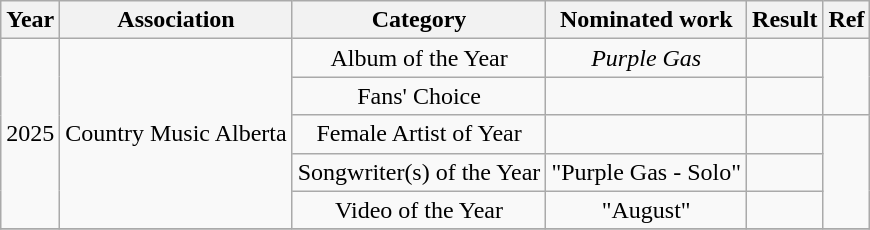<table class="wikitable" style="text-align:center;">
<tr>
<th>Year</th>
<th>Association</th>
<th>Category</th>
<th>Nominated work</th>
<th>Result</th>
<th>Ref</th>
</tr>
<tr>
<td rowspan="5">2025</td>
<td rowspan="5">Country Music Alberta</td>
<td>Album of the Year</td>
<td><em>Purple Gas</em></td>
<td></td>
<td rowspan="2"></td>
</tr>
<tr>
<td>Fans' Choice</td>
<td></td>
<td></td>
</tr>
<tr>
<td>Female Artist of Year</td>
<td></td>
<td></td>
<td rowspan="3"></td>
</tr>
<tr>
<td>Songwriter(s) of the Year</td>
<td>"Purple Gas - Solo"</td>
<td></td>
</tr>
<tr>
<td>Video of the Year</td>
<td>"August"</td>
<td></td>
</tr>
<tr>
</tr>
</table>
